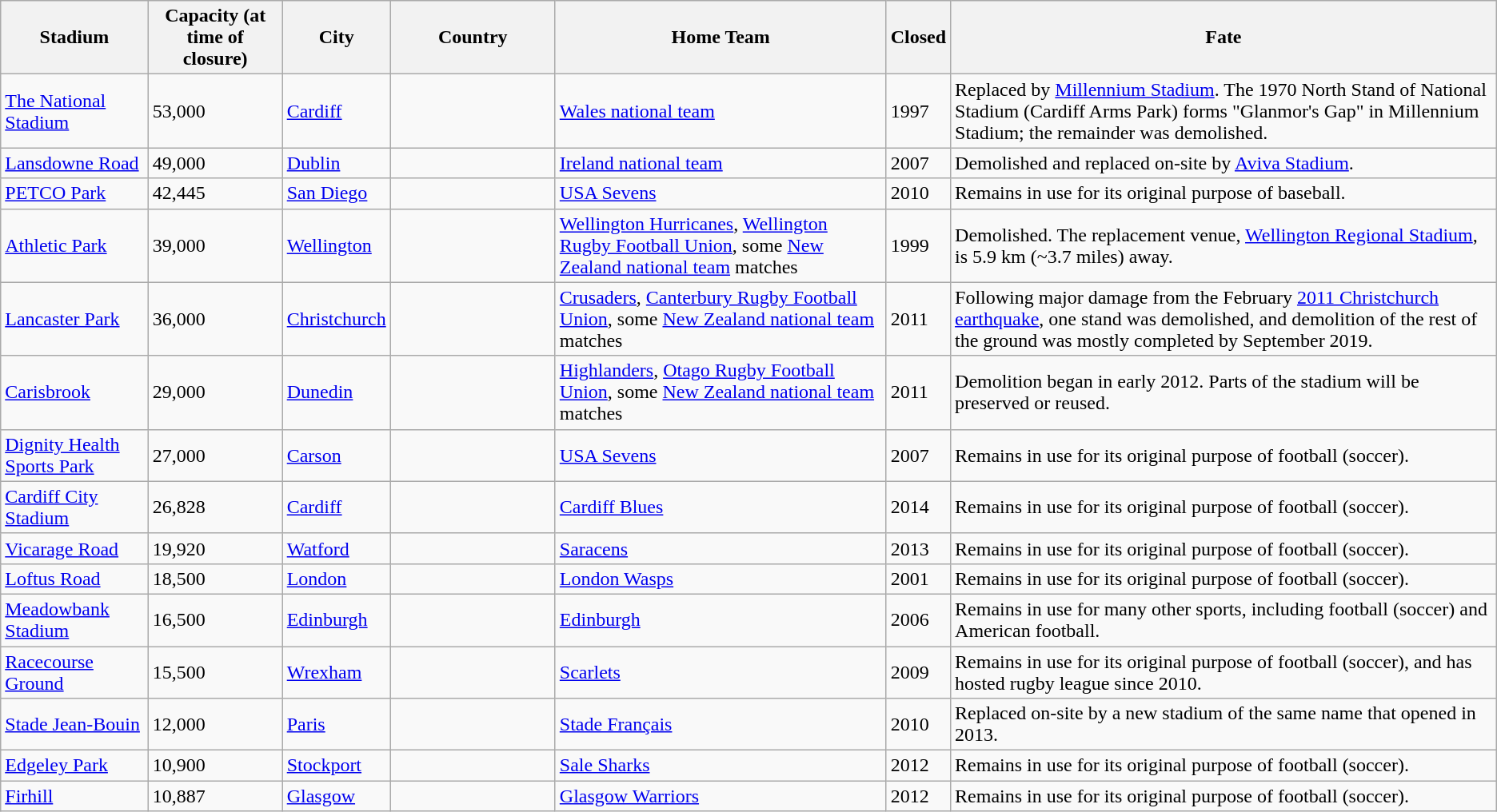<table class="wikitable sortable">
<tr>
<th>Stadium</th>
<th>Capacity (at time of closure)</th>
<th>City</th>
<th style="width:130px;">Country</th>
<th>Home Team</th>
<th>Closed</th>
<th>Fate</th>
</tr>
<tr>
<td><a href='#'>The National Stadium</a></td>
<td>53,000</td>
<td><a href='#'>Cardiff</a></td>
<td></td>
<td><a href='#'>Wales national team</a></td>
<td>1997</td>
<td>Replaced by <a href='#'>Millennium Stadium</a>. The 1970 North Stand of National Stadium (Cardiff Arms Park) forms "Glanmor's Gap" in Millennium Stadium; the remainder was demolished.</td>
</tr>
<tr>
<td><a href='#'>Lansdowne Road</a></td>
<td>49,000</td>
<td><a href='#'>Dublin</a></td>
<td></td>
<td><a href='#'>Ireland national team</a></td>
<td>2007</td>
<td>Demolished and replaced on-site by <a href='#'>Aviva Stadium</a>.</td>
</tr>
<tr>
<td><a href='#'>PETCO Park</a></td>
<td>42,445</td>
<td><a href='#'>San Diego</a></td>
<td></td>
<td><a href='#'>USA Sevens</a></td>
<td>2010</td>
<td>Remains in use for its original purpose of baseball.</td>
</tr>
<tr>
<td><a href='#'>Athletic Park</a></td>
<td>39,000</td>
<td><a href='#'>Wellington</a></td>
<td></td>
<td><a href='#'>Wellington Hurricanes</a>, <a href='#'>Wellington Rugby Football Union</a>, some <a href='#'>New Zealand national team</a> matches</td>
<td>1999</td>
<td>Demolished. The replacement venue, <a href='#'>Wellington Regional Stadium</a>, is 5.9 km (~3.7 miles) away.</td>
</tr>
<tr>
<td><a href='#'>Lancaster Park</a></td>
<td>36,000</td>
<td><a href='#'>Christchurch</a></td>
<td></td>
<td><a href='#'>Crusaders</a>, <a href='#'>Canterbury Rugby Football Union</a>, some <a href='#'>New Zealand national team</a> matches</td>
<td>2011</td>
<td>Following major damage from the February <a href='#'>2011 Christchurch earthquake</a>, one stand was demolished, and demolition of the rest of the ground was mostly completed by September 2019.</td>
</tr>
<tr>
<td><a href='#'>Carisbrook</a></td>
<td>29,000</td>
<td><a href='#'>Dunedin</a></td>
<td></td>
<td><a href='#'>Highlanders</a>, <a href='#'>Otago Rugby Football Union</a>, some <a href='#'>New Zealand national team</a> matches</td>
<td>2011</td>
<td>Demolition began in early 2012. Parts of the stadium will be preserved or reused.</td>
</tr>
<tr>
<td><a href='#'>Dignity Health Sports Park</a></td>
<td>27,000</td>
<td><a href='#'>Carson</a></td>
<td></td>
<td><a href='#'>USA Sevens</a></td>
<td>2007</td>
<td>Remains in use for its original purpose of football (soccer).</td>
</tr>
<tr>
<td><a href='#'>Cardiff City Stadium</a></td>
<td>26,828</td>
<td><a href='#'>Cardiff</a></td>
<td></td>
<td><a href='#'>Cardiff Blues</a></td>
<td>2014</td>
<td>Remains in use for its original purpose of football (soccer).</td>
</tr>
<tr>
<td><a href='#'>Vicarage Road</a></td>
<td>19,920</td>
<td><a href='#'>Watford</a></td>
<td></td>
<td><a href='#'>Saracens</a></td>
<td>2013</td>
<td>Remains in use for its original purpose of football (soccer).</td>
</tr>
<tr>
<td><a href='#'>Loftus Road</a></td>
<td>18,500</td>
<td><a href='#'>London</a></td>
<td></td>
<td><a href='#'>London Wasps</a></td>
<td>2001</td>
<td>Remains in use for its original purpose of football (soccer).</td>
</tr>
<tr>
<td><a href='#'>Meadowbank Stadium</a></td>
<td>16,500</td>
<td><a href='#'>Edinburgh</a></td>
<td></td>
<td><a href='#'>Edinburgh</a></td>
<td>2006</td>
<td>Remains in use for many other sports, including football (soccer) and American football.</td>
</tr>
<tr>
<td><a href='#'>Racecourse Ground</a></td>
<td>15,500</td>
<td><a href='#'>Wrexham</a></td>
<td></td>
<td><a href='#'>Scarlets</a></td>
<td>2009</td>
<td>Remains in use for its original purpose of football (soccer), and has hosted rugby league since 2010.</td>
</tr>
<tr>
<td><a href='#'>Stade Jean-Bouin</a></td>
<td>12,000</td>
<td><a href='#'>Paris</a></td>
<td></td>
<td><a href='#'>Stade Français</a></td>
<td>2010</td>
<td>Replaced on-site by a new stadium of the same name that opened in 2013.</td>
</tr>
<tr>
<td><a href='#'>Edgeley Park</a></td>
<td>10,900</td>
<td><a href='#'>Stockport</a></td>
<td></td>
<td><a href='#'>Sale Sharks</a></td>
<td>2012</td>
<td>Remains in use for its original purpose of football (soccer).</td>
</tr>
<tr>
<td><a href='#'>Firhill</a></td>
<td>10,887</td>
<td><a href='#'>Glasgow</a></td>
<td></td>
<td><a href='#'>Glasgow Warriors</a></td>
<td>2012</td>
<td>Remains in use for its original purpose of football (soccer).</td>
</tr>
</table>
